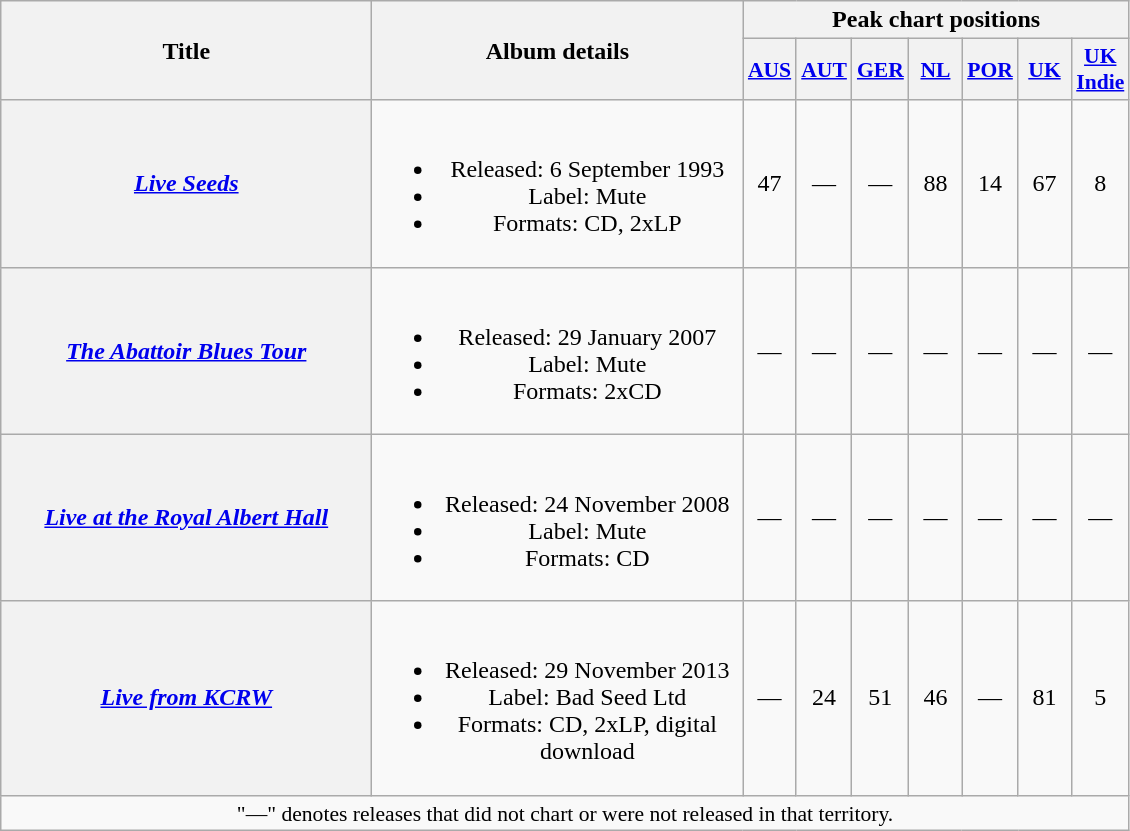<table class="wikitable plainrowheaders" style="text-align:center;">
<tr>
<th scope="col" rowspan="2" style="width:15em;">Title</th>
<th scope="col" rowspan="2" style="width:15em;">Album details</th>
<th scope="col" colspan="7">Peak chart positions</th>
</tr>
<tr>
<th scope="col" style="width:2em;font-size:90%;"><a href='#'>AUS</a><br></th>
<th scope="col" style="width:2em;font-size:90%;"><a href='#'>AUT</a><br></th>
<th scope="col" style="width:2em;font-size:90%;"><a href='#'>GER</a><br></th>
<th scope="col" style="width:2em;font-size:90%;"><a href='#'>NL</a><br></th>
<th scope="col" style="width:2em;font-size:90%;"><a href='#'>POR</a><br></th>
<th scope="col" style="width:2em;font-size:90%;"><a href='#'>UK</a><br></th>
<th scope="col" style="width:2em;font-size:90%;"><a href='#'>UK Indie</a><br></th>
</tr>
<tr>
<th scope="row"><em><a href='#'>Live Seeds</a></em></th>
<td><br><ul><li>Released: 6 September 1993</li><li>Label: Mute</li><li>Formats: CD, 2xLP</li></ul></td>
<td>47</td>
<td>—</td>
<td>—</td>
<td>88</td>
<td>14</td>
<td>67</td>
<td>8</td>
</tr>
<tr>
<th scope="row"><em><a href='#'>The Abattoir Blues Tour</a></em></th>
<td><br><ul><li>Released: 29 January 2007</li><li>Label: Mute</li><li>Formats: 2xCD</li></ul></td>
<td>—</td>
<td>—</td>
<td>—</td>
<td>—</td>
<td>—</td>
<td>—</td>
<td>—</td>
</tr>
<tr>
<th scope="row"><em><a href='#'>Live at the Royal Albert Hall</a></em></th>
<td><br><ul><li>Released: 24 November 2008</li><li>Label: Mute</li><li>Formats: CD</li></ul></td>
<td>—</td>
<td>—</td>
<td>—</td>
<td>—</td>
<td>—</td>
<td>—</td>
<td>—</td>
</tr>
<tr>
<th scope="row"><em><a href='#'>Live from KCRW</a></em></th>
<td><br><ul><li>Released: 29 November 2013</li><li>Label: Bad Seed Ltd</li><li>Formats: CD, 2xLP, digital download</li></ul></td>
<td>—</td>
<td>24</td>
<td>51</td>
<td>46</td>
<td>—</td>
<td>81</td>
<td>5</td>
</tr>
<tr>
<td colspan="9" style="font-size:90%">"—" denotes releases that did not chart or were not released in that territory.</td>
</tr>
</table>
